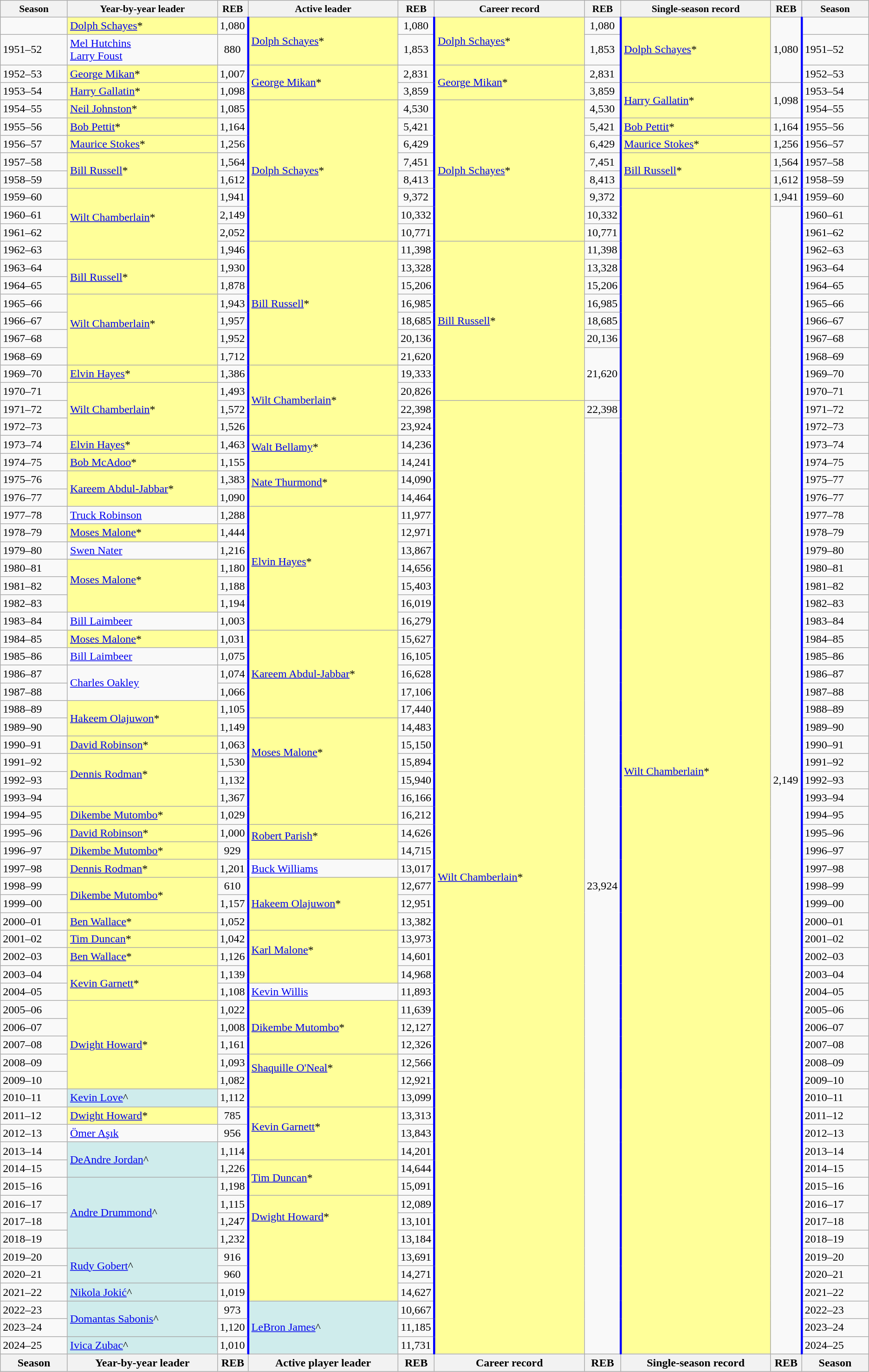<table class="wikitable">
<tr style="font-size:90%;">
<th width=8%>Season</th>
<th width=18%>Year-by-year leader</th>
<th>REB</th>
<th width=18%>Active leader</th>
<th>REB</th>
<th width=18%>Career record</th>
<th>REB</th>
<th width=18%>Single-season record</th>
<th>REB</th>
<th width=8%>Season</th>
</tr>
<tr>
<td></td>
<td bgcolor="#FFFF99"><a href='#'>Dolph Schayes</a>*</td>
<td align=center style="border-right: solid blue">1,080</td>
<td rowspan=2 bgcolor="#FFFF99"><a href='#'>Dolph Schayes</a>*</td>
<td align=center  style="border-right: solid blue">1,080</td>
<td rowspan=2 bgcolor="#FFFF99"><a href='#'>Dolph Schayes</a>*</td>
<td align=center  style="border-right: solid blue">1,080</td>
<td rowspan=3 bgcolor="#FFFF99"><a href='#'>Dolph Schayes</a>*</td>
<td rowspan=3 align=center style="border-right: solid blue">1,080</td>
<td></td>
</tr>
<tr>
<td>1951–52</td>
<td><a href='#'>Mel Hutchins</a><br><a href='#'>Larry Foust</a></td>
<td align=center style="border-right: solid blue">880</td>
<td align=center  style="border-right: solid blue">1,853</td>
<td align=center  style="border-right: solid blue">1,853</td>
<td>1951–52</td>
</tr>
<tr>
<td>1952–53</td>
<td bgcolor="#FFFF99"><a href='#'>George Mikan</a>*</td>
<td align=center  style="border-right: solid blue">1,007</td>
<td rowspan=2 bgcolor="#FFFF99"><a href='#'>George Mikan</a>*</td>
<td align=center style="border-right: solid blue">2,831</td>
<td rowspan=2 bgcolor="#FFFF99"><a href='#'>George Mikan</a>*</td>
<td align=center style="border-right: solid blue">2,831</td>
<td>1952–53</td>
</tr>
<tr>
<td>1953–54</td>
<td bgcolor="#FFFF99"><a href='#'>Harry Gallatin</a>*</td>
<td align=center  style="border-right: solid blue">1,098</td>
<td align=center style="border-right: solid blue">3,859</td>
<td align=center  style="border-right: solid blue">3,859</td>
<td rowspan=2 bgcolor="#FFFF99"><a href='#'>Harry Gallatin</a>*</td>
<td rowspan=2 align=center  style="border-right: solid blue">1,098</td>
<td>1953–54</td>
</tr>
<tr>
<td>1954–55</td>
<td bgcolor="#FFFF99"><a href='#'>Neil Johnston</a>*</td>
<td align=center style="border-right: solid blue">1,085</td>
<td rowspan=8 bgcolor="#FFFF99"><a href='#'>Dolph Schayes</a>*</td>
<td align=center style="border-right: solid blue">4,530</td>
<td rowspan=8 bgcolor="#FFFF99"><a href='#'>Dolph Schayes</a>*</td>
<td align=center style="border-right: solid blue">4,530</td>
<td>1954–55</td>
</tr>
<tr>
<td>1955–56</td>
<td bgcolor="#FFFF99"><a href='#'>Bob Pettit</a>*</td>
<td align=center style="border-right: solid blue">1,164</td>
<td align=center  style="border-right: solid blue">5,421</td>
<td align=center  style="border-right: solid blue">5,421</td>
<td bgcolor="#FFFF99"><a href='#'>Bob Pettit</a>*</td>
<td align=center style="border-right: solid blue">1,164</td>
<td>1955–56</td>
</tr>
<tr>
<td>1956–57</td>
<td bgcolor="#FFFF99"><a href='#'>Maurice Stokes</a>*</td>
<td align=center style="border-right: solid blue">1,256</td>
<td align=center  style="border-right: solid blue">6,429</td>
<td align=center  style="border-right: solid blue">6,429</td>
<td bgcolor="#FFFF99"><a href='#'>Maurice Stokes</a>*</td>
<td align=center style="border-right: solid blue">1,256</td>
<td>1956–57</td>
</tr>
<tr>
<td>1957–58</td>
<td rowspan=2 bgcolor="#FFFF99"><a href='#'>Bill Russell</a>*</td>
<td align=center style="border-right: solid blue">1,564</td>
<td align=center style="border-right: solid blue">7,451</td>
<td align=center style="border-right: solid blue">7,451</td>
<td rowspan=2 bgcolor="#FFFF99"><a href='#'>Bill Russell</a>*</td>
<td align=center style="border-right: solid blue">1,564</td>
<td>1957–58</td>
</tr>
<tr>
<td>1958–59</td>
<td align=center style="border-right: solid blue">1,612</td>
<td align=center style="border-right: solid blue">8,413</td>
<td align=center style="border-right: solid blue">8,413</td>
<td align=center style="border-right: solid blue">1,612</td>
<td>1958–59</td>
</tr>
<tr>
<td>1959–60</td>
<td rowspan=4 bgcolor="#FFFF99"><a href='#'>Wilt Chamberlain</a>*<br><br></td>
<td align=center style="border-right: solid blue">1,941</td>
<td align=center style="border-right: solid blue">9,372</td>
<td align=center style="border-right: solid blue">9,372</td>
<td rowspan=66 bgcolor="#FFFF99"><a href='#'>Wilt Chamberlain</a>*</td>
<td align=center style="border-right: solid blue">1,941</td>
<td>1959–60</td>
</tr>
<tr>
<td>1960–61</td>
<td align=center style="border-right: solid blue">2,149</td>
<td align=center style="border-right: solid blue">10,332</td>
<td align=center style="border-right: solid blue">10,332</td>
<td rowspan=65 align=center style="border-right: solid blue">2,149</td>
<td>1960–61</td>
</tr>
<tr>
<td>1961–62</td>
<td align=center style="border-right: solid blue">2,052</td>
<td align=center style="border-right: solid blue">10,771</td>
<td align=center style="border-right: solid blue">10,771</td>
<td>1961–62</td>
</tr>
<tr>
<td>1962–63</td>
<td align=center style="border-right: solid blue">1,946</td>
<td rowspan=7 bgcolor="#FFFF99"><a href='#'>Bill Russell</a>*</td>
<td align=center style="border-right: solid blue">11,398</td>
<td rowspan=9 bgcolor="#FFFF99"><a href='#'>Bill Russell</a>*</td>
<td align=center style="border-right: solid blue">11,398</td>
<td>1962–63</td>
</tr>
<tr>
<td>1963–64</td>
<td rowspan=2 bgcolor="#FFFF99"><a href='#'>Bill Russell</a>*</td>
<td align=center style="border-right: solid blue">1,930</td>
<td align=center style="border-right: solid blue">13,328</td>
<td align=center style="border-right: solid blue">13,328</td>
<td>1963–64</td>
</tr>
<tr>
<td>1964–65</td>
<td align=center style="border-right: solid blue">1,878</td>
<td align=center style="border-right: solid blue">15,206</td>
<td align=center style="border-right: solid blue">15,206</td>
<td>1964–65</td>
</tr>
<tr>
<td>1965–66</td>
<td rowspan=4 bgcolor="#FFFF99"><a href='#'>Wilt Chamberlain</a>*<br><br></td>
<td align=center style="border-right: solid blue">1,943</td>
<td align=center style="border-right: solid blue">16,985</td>
<td align=center style="border-right: solid blue">16,985</td>
<td>1965–66</td>
</tr>
<tr>
<td>1966–67</td>
<td align=center style="border-right: solid blue">1,957</td>
<td align=center style="border-right: solid blue">18,685</td>
<td align=center style="border-right: solid blue">18,685</td>
<td>1966–67</td>
</tr>
<tr>
<td>1967–68</td>
<td align=center style="border-right: solid blue">1,952</td>
<td align=center style="border-right: solid blue">20,136</td>
<td align=center style="border-right: solid blue">20,136</td>
<td>1967–68</td>
</tr>
<tr>
<td>1968–69</td>
<td align=center style="border-right: solid blue">1,712</td>
<td align=center style="border-right: solid blue">21,620</td>
<td rowspan=3 align=center style="border-right: solid blue">21,620</td>
<td>1968–69</td>
</tr>
<tr>
<td>1969–70</td>
<td bgcolor="#FFFF99"><a href='#'>Elvin Hayes</a>*</td>
<td align=center style="border-right: solid blue">1,386</td>
<td rowspan=4 bgcolor="#FFFF99"><a href='#'>Wilt Chamberlain</a>*</td>
<td align=center style="border-right: solid blue">19,333</td>
<td>1969–70</td>
</tr>
<tr>
<td>1970–71</td>
<td rowspan=3 bgcolor="#FFFF99"><a href='#'>Wilt Chamberlain</a>*</td>
<td align=center style="border-right: solid blue">1,493</td>
<td align=center style="border-right: solid blue">20,826</td>
<td>1970–71</td>
</tr>
<tr>
<td>1971–72</td>
<td align=center style="border-right: solid blue">1,572</td>
<td align=center style="border-right: solid blue">22,398</td>
<td rowspan=54 bgcolor="#FFFF99"><a href='#'>Wilt Chamberlain</a>*</td>
<td align=center style="border-right: solid blue">22,398</td>
<td>1971–72</td>
</tr>
<tr>
<td>1972–73</td>
<td align=center style="border-right: solid blue">1,526</td>
<td align=center style="border-right: solid blue">23,924</td>
<td rowspan=53 align=center style="border-right: solid blue">23,924</td>
<td>1972–73</td>
</tr>
<tr>
<td>1973–74</td>
<td bgcolor="#FFFF99"><a href='#'>Elvin Hayes</a>*</td>
<td align=center style="border-right: solid blue">1,463</td>
<td rowspan=2 bgcolor="#FFFF99"><a href='#'>Walt Bellamy</a>*<br><br></td>
<td align=center style="border-right: solid blue">14,236</td>
<td>1973–74</td>
</tr>
<tr>
<td>1974–75</td>
<td bgcolor="#FFFF99"><a href='#'>Bob McAdoo</a>*</td>
<td align=center style="border-right: solid blue">1,155</td>
<td align=center style="border-right: solid blue">14,241</td>
<td>1974–75</td>
</tr>
<tr>
<td>1975–76</td>
<td rowspan=2 bgcolor="#FFFF99"><a href='#'>Kareem Abdul-Jabbar</a>*</td>
<td align=center style="border-right: solid blue">1,383</td>
<td rowspan=2 bgcolor="#FFFF99"><a href='#'>Nate Thurmond</a>*<br><br></td>
<td align=center style="border-right: solid blue">14,090</td>
<td>1975–77</td>
</tr>
<tr>
<td>1976–77</td>
<td align=center style="border-right: solid blue">1,090</td>
<td align=center style="border-right: solid blue">14,464</td>
<td>1976–77</td>
</tr>
<tr>
<td>1977–78</td>
<td><a href='#'>Truck Robinson</a></td>
<td align=center style="border-right: solid blue">1,288</td>
<td rowspan=7 bgcolor="#FFFF99"><a href='#'>Elvin Hayes</a>*<br><br></td>
<td align=center style="border-right: solid blue">11,977</td>
<td>1977–78</td>
</tr>
<tr>
<td>1978–79</td>
<td bgcolor="#FFFF99"><a href='#'>Moses Malone</a>*</td>
<td align=center style="border-right: solid blue">1,444</td>
<td align=center style="border-right: solid blue">12,971</td>
<td>1978–79</td>
</tr>
<tr>
<td>1979–80</td>
<td><a href='#'>Swen Nater</a></td>
<td align=center style="border-right: solid blue">1,216</td>
<td align=center style="border-right: solid blue">13,867</td>
<td>1979–80</td>
</tr>
<tr>
<td>1980–81</td>
<td rowspan=3 bgcolor="#FFFF99"><a href='#'>Moses Malone</a>*<br><br></td>
<td align=center style="border-right: solid blue">1,180</td>
<td align=center style="border-right: solid blue">14,656</td>
<td>1980–81</td>
</tr>
<tr>
<td>1981–82</td>
<td align=center style="border-right: solid blue">1,188</td>
<td align=center style="border-right: solid blue">15,403</td>
<td>1981–82</td>
</tr>
<tr>
<td>1982–83</td>
<td align=center style="border-right: solid blue">1,194</td>
<td align=center style="border-right: solid blue">16,019</td>
<td>1982–83</td>
</tr>
<tr>
<td>1983–84</td>
<td><a href='#'>Bill Laimbeer</a></td>
<td align=center style="border-right: solid blue">1,003</td>
<td align=center style="border-right: solid blue">16,279</td>
<td>1983–84</td>
</tr>
<tr>
<td>1984–85</td>
<td bgcolor="#FFFF99"><a href='#'>Moses Malone</a>*</td>
<td align=center style="border-right: solid blue">1,031</td>
<td rowspan=5 bgcolor="#FFFF99"><a href='#'>Kareem Abdul-Jabbar</a>*</td>
<td align=center style="border-right: solid blue">15,627</td>
<td>1984–85</td>
</tr>
<tr>
<td>1985–86</td>
<td><a href='#'>Bill Laimbeer</a></td>
<td align=center style="border-right: solid blue">1,075</td>
<td align=center style="border-right: solid blue">16,105</td>
<td>1985–86</td>
</tr>
<tr>
<td>1986–87</td>
<td rowspan=2><a href='#'>Charles Oakley</a></td>
<td align=center style="border-right: solid blue">1,074</td>
<td align=center style="border-right: solid blue">16,628</td>
<td>1986–87</td>
</tr>
<tr>
<td>1987–88</td>
<td align=center style="border-right: solid blue">1,066</td>
<td align=center style="border-right: solid blue">17,106</td>
<td>1987–88</td>
</tr>
<tr>
<td>1988–89</td>
<td rowspan=2 bgcolor="#FFFF99"><a href='#'>Hakeem Olajuwon</a>*</td>
<td align=center style="border-right: solid blue">1,105</td>
<td align=center style="border-right: solid blue">17,440</td>
<td>1988–89</td>
</tr>
<tr>
<td>1989–90</td>
<td align=center style="border-right: solid blue">1,149</td>
<td rowspan=6 bgcolor="#FFFF99"><a href='#'>Moses Malone</a>*<br><br><br><br></td>
<td align=center style="border-right: solid blue">14,483</td>
<td>1989–90</td>
</tr>
<tr>
<td>1990–91</td>
<td bgcolor="#FFFF99"><a href='#'>David Robinson</a>*</td>
<td align=center style="border-right: solid blue">1,063</td>
<td align=center style="border-right: solid blue">15,150</td>
<td>1990–91</td>
</tr>
<tr>
<td>1991–92</td>
<td rowspan=3 bgcolor="#FFFF99"><a href='#'>Dennis Rodman</a>*<br><br></td>
<td align=center style="border-right: solid blue">1,530</td>
<td align=center style="border-right: solid blue">15,894</td>
<td>1991–92</td>
</tr>
<tr>
<td>1992–93</td>
<td align=center style="border-right: solid blue">1,132</td>
<td align=center style="border-right: solid blue">15,940</td>
<td>1992–93</td>
</tr>
<tr>
<td>1993–94</td>
<td align=center style="border-right: solid blue">1,367</td>
<td align=center style="border-right: solid blue">16,166</td>
<td>1993–94</td>
</tr>
<tr>
<td>1994–95</td>
<td bgcolor="#FFFF99"><a href='#'>Dikembe Mutombo</a>*</td>
<td align=center style="border-right: solid blue">1,029</td>
<td align=center style="border-right: solid blue">16,212</td>
<td>1994–95</td>
</tr>
<tr>
<td>1995–96</td>
<td bgcolor="#FFFF99"><a href='#'>David Robinson</a>*</td>
<td align=center style="border-right: solid blue">1,000</td>
<td rowspan=2 bgcolor="#FFFF99"><a href='#'>Robert Parish</a>*<br><br></td>
<td align=center style="border-right: solid blue">14,626</td>
<td>1995–96</td>
</tr>
<tr>
<td>1996–97</td>
<td bgcolor="#FFFF99"><a href='#'>Dikembe Mutombo</a>*</td>
<td align=center style="border-right: solid blue">929</td>
<td align=center style="border-right: solid blue">14,715</td>
<td>1996–97</td>
</tr>
<tr>
<td>1997–98</td>
<td bgcolor="#FFFF99"><a href='#'>Dennis Rodman</a>*</td>
<td align=center style="border-right: solid blue">1,201</td>
<td><a href='#'>Buck Williams</a></td>
<td align=center style="border-right: solid blue">13,017</td>
<td>1997–98</td>
</tr>
<tr>
<td>1998–99</td>
<td rowspan=2 bgcolor="#FFFF99"><a href='#'>Dikembe Mutombo</a>*</td>
<td align=center style="border-right: solid blue">610</td>
<td rowspan=3 bgcolor="#FFFF99"><a href='#'>Hakeem Olajuwon</a>*</td>
<td align=center style="border-right: solid blue">12,677</td>
<td>1998–99</td>
</tr>
<tr>
<td>1999–00</td>
<td align=center style="border-right: solid blue">1,157</td>
<td align=center style="border-right: solid blue">12,951</td>
<td>1999–00</td>
</tr>
<tr>
<td>2000–01</td>
<td bgcolor="#FFFF99"><a href='#'>Ben Wallace</a>*</td>
<td align=center style="border-right: solid blue">1,052</td>
<td align=center style="border-right: solid blue">13,382</td>
<td>2000–01</td>
</tr>
<tr>
<td>2001–02</td>
<td bgcolor="#FFFF99"><a href='#'>Tim Duncan</a>*</td>
<td align=center style="border-right: solid blue">1,042</td>
<td rowspan=3 bgcolor="#FFFF99"><a href='#'>Karl Malone</a>*<br><br></td>
<td align=center style="border-right: solid blue">13,973</td>
<td>2001–02</td>
</tr>
<tr>
<td>2002–03</td>
<td bgcolor="#FFFF99"><a href='#'>Ben Wallace</a>*</td>
<td align=center style="border-right: solid blue">1,126</td>
<td align=center style="border-right: solid blue">14,601</td>
<td>2002–03</td>
</tr>
<tr>
<td>2003–04</td>
<td rowspan=2 bgcolor="#FFFF99"><a href='#'>Kevin Garnett</a>*</td>
<td align=center style="border-right: solid blue">1,139</td>
<td align=center style="border-right: solid blue">14,968</td>
<td>2003–04</td>
</tr>
<tr>
<td>2004–05</td>
<td align=center style="border-right: solid blue">1,108</td>
<td><a href='#'>Kevin Willis</a></td>
<td align=center style="border-right: solid blue">11,893</td>
<td>2004–05</td>
</tr>
<tr>
<td>2005–06</td>
<td rowspan=5 bgcolor="#FFFF99"><a href='#'>Dwight Howard</a>*</td>
<td align=center style="border-right: solid blue">1,022</td>
<td rowspan=3 bgcolor="#FFFF99"><a href='#'>Dikembe Mutombo</a>*</td>
<td align=center style="border-right: solid blue">11,639</td>
<td>2005–06</td>
</tr>
<tr>
<td>2006–07</td>
<td align=center style="border-right: solid blue">1,008</td>
<td align=center style="border-right: solid blue">12,127</td>
<td>2006–07</td>
</tr>
<tr>
<td>2007–08</td>
<td align=center style="border-right: solid blue">1,161</td>
<td align=center style="border-right: solid blue">12,326</td>
<td>2007–08</td>
</tr>
<tr>
<td>2008–09</td>
<td align=center style="border-right: solid blue">1,093</td>
<td rowspan=3 bgcolor="#FFFF99"><a href='#'>Shaquille O'Neal</a>*<br><br><br></td>
<td align=center style="border-right: solid blue">12,566</td>
<td>2008–09</td>
</tr>
<tr>
<td>2009–10</td>
<td align=center style="border-right: solid blue">1,082</td>
<td align=center style="border-right: solid blue">12,921</td>
<td>2009–10</td>
</tr>
<tr>
<td>2010–11</td>
<td bgcolor="#CFECEC"><a href='#'>Kevin Love</a>^</td>
<td align=center style="border-right: solid blue">1,112</td>
<td align=center style="border-right: solid blue">13,099</td>
<td>2010–11</td>
</tr>
<tr>
<td>2011–12</td>
<td bgcolor="#FFFF99"><a href='#'>Dwight Howard</a>*</td>
<td align=center style="border-right: solid blue">785</td>
<td rowspan=3 bgcolor="#FFFF99"><a href='#'>Kevin Garnett</a>*<br><br></td>
<td align=center style="border-right: solid blue">13,313</td>
<td>2011–12</td>
</tr>
<tr>
<td>2012–13</td>
<td><a href='#'>Ömer Aşık</a></td>
<td align=center style="border-right: solid blue">956</td>
<td align=center style="border-right: solid blue">13,843</td>
<td>2012–13</td>
</tr>
<tr>
<td>2013–14</td>
<td rowspan=2 bgcolor="#CFECEC"><a href='#'>DeAndre Jordan</a>^</td>
<td align=center style="border-right: solid blue">1,114</td>
<td align=center style="border-right: solid blue">14,201</td>
<td>2013–14</td>
</tr>
<tr>
<td>2014–15</td>
<td align=center style="border-right: solid blue">1,226</td>
<td bgcolor="#FFFF99" rowspan=2><a href='#'>Tim Duncan</a>*</td>
<td align=center style="border-right: solid blue">14,644</td>
<td>2014–15</td>
</tr>
<tr>
<td>2015–16</td>
<td rowspan=4 bgcolor="#CFECEC"><a href='#'>Andre Drummond</a>^</td>
<td align=center style="border-right: solid blue">1,198</td>
<td align=center style="border-right: solid blue">15,091</td>
<td>2015–16</td>
</tr>
<tr>
<td>2016–17</td>
<td align=center style="border-right: solid blue">1,115</td>
<td bgcolor="#FFFF99" rowspan=6><a href='#'>Dwight Howard</a>*<br><br><br><br><br><br></td>
<td align=center style="border-right: solid blue">12,089</td>
<td>2016–17</td>
</tr>
<tr>
<td>2017–18</td>
<td align=center style="border-right: solid blue">1,247</td>
<td align=center style="border-right: solid blue">13,101</td>
<td>2017–18</td>
</tr>
<tr>
<td>2018–19</td>
<td align=center style="border-right: solid blue">1,232</td>
<td align=center style="border-right: solid blue">13,184</td>
<td>2018–19</td>
</tr>
<tr>
<td>2019–20</td>
<td rowspan=2 bgcolor="#CFECEC"><a href='#'>Rudy Gobert</a>^</td>
<td align=center style="border-right: solid blue">916</td>
<td align=center style="border-right: solid blue">13,691</td>
<td>2019–20</td>
</tr>
<tr>
<td>2020–21</td>
<td align=center style="border-right: solid blue">960</td>
<td align=center style="border-right: solid blue">14,271</td>
<td>2020–21</td>
</tr>
<tr>
<td>2021–22</td>
<td bgcolor="#CFECEC"><a href='#'>Nikola Jokić</a>^</td>
<td align=center style="border-right: solid blue">1,019</td>
<td align=center style="border-right: solid blue">14,627</td>
<td>2021–22</td>
</tr>
<tr>
<td>2022–23</td>
<td bgcolor="#CFECEC" rowspan=2><a href='#'>Domantas Sabonis</a>^</td>
<td align=center style="border-right: solid blue">973</td>
<td bgcolor="#CFECEC" rowspan=3><a href='#'>LeBron James</a>^</td>
<td align=center style="border-right: solid blue">10,667</td>
<td>2022–23</td>
</tr>
<tr>
<td>2023–24</td>
<td align=center style="border-right: solid blue">1,120</td>
<td align=center style="border-right: solid blue">11,185</td>
<td>2023–24</td>
</tr>
<tr>
<td>2024–25</td>
<td bgcolor="#CFECEC"><a href='#'>Ivica Zubac</a>^</td>
<td align=center style="border-right: solid blue">1,010</td>
<td align=center style="border-right: solid blue">11,731</td>
<td>2024–25</td>
</tr>
<tr>
<th>Season</th>
<th>Year-by-year leader</th>
<th>REB</th>
<th>Active player leader</th>
<th>REB</th>
<th>Career record</th>
<th>REB</th>
<th>Single-season record</th>
<th>REB</th>
<th>Season</th>
</tr>
</table>
